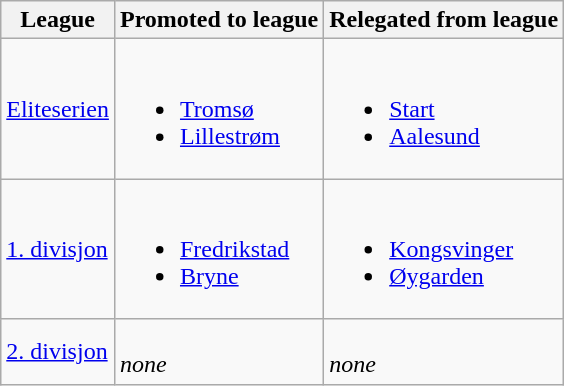<table class="wikitable">
<tr>
<th>League</th>
<th>Promoted to league</th>
<th>Relegated from league</th>
</tr>
<tr>
<td><a href='#'>Eliteserien</a></td>
<td><br><ul><li><a href='#'>Tromsø</a></li><li><a href='#'>Lillestrøm</a></li></ul></td>
<td><br><ul><li><a href='#'>Start</a></li><li><a href='#'>Aalesund</a></li></ul></td>
</tr>
<tr>
<td><a href='#'>1. divisjon</a></td>
<td><br><ul><li><a href='#'>Fredrikstad</a></li><li><a href='#'>Bryne</a></li></ul></td>
<td><br><ul><li><a href='#'>Kongsvinger</a></li><li><a href='#'>Øygarden</a></li></ul></td>
</tr>
<tr>
<td><a href='#'>2. divisjon</a></td>
<td><br><em>none</em></td>
<td><br><em>none</em></td>
</tr>
</table>
